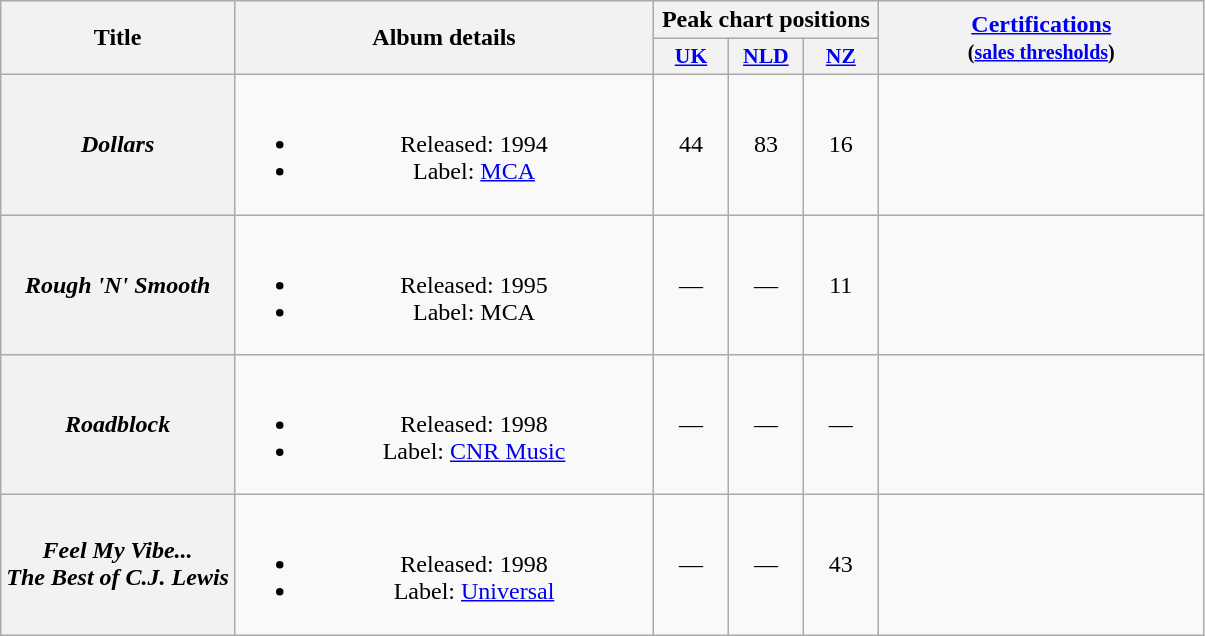<table class="wikitable plainrowheaders" style="text-align:center;" border="1">
<tr>
<th scope="col" rowspan="2">Title</th>
<th rowspan="2" style="width:17em;">Album details</th>
<th scope="col" colspan="3">Peak chart positions</th>
<th rowspan="2" style="width:210px;"><a href='#'>Certifications</a><br><small>(<a href='#'>sales thresholds</a>)</small></th>
</tr>
<tr>
<th scope="col" style="width:3em;font-size:90%;"><a href='#'>UK</a><br></th>
<th scope="col" style="width:3em;font-size:90%;"><a href='#'>NLD</a><br></th>
<th scope="col" style="width:3em;font-size:90%;"><a href='#'>NZ</a><br></th>
</tr>
<tr>
<th scope="row"><em>Dollars</em></th>
<td><br><ul><li>Released: 1994</li><li>Label: <a href='#'>MCA</a></li></ul></td>
<td align="center">44</td>
<td align="center">83</td>
<td align="center">16</td>
<td></td>
</tr>
<tr>
<th scope="row"><em>Rough 'N' Smooth</em></th>
<td><br><ul><li>Released: 1995</li><li>Label: MCA</li></ul></td>
<td align="center">—</td>
<td align="center">—</td>
<td align="center">11</td>
<td></td>
</tr>
<tr>
<th scope="row"><em>Roadblock</em></th>
<td><br><ul><li>Released: 1998</li><li>Label: <a href='#'>CNR Music</a></li></ul></td>
<td align="center">—</td>
<td align="center">—</td>
<td align="center">—</td>
<td></td>
</tr>
<tr>
<th scope="row"><em>Feel My Vibe...</em><br><em>The Best of C.J. Lewis</em></th>
<td><br><ul><li>Released: 1998</li><li>Label: <a href='#'>Universal</a></li></ul></td>
<td align="center">—</td>
<td align="center">—</td>
<td align="center">43</td>
<td></td>
</tr>
</table>
